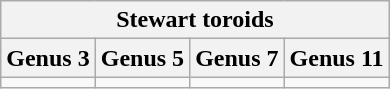<table class="wikitable collapsible collapsed">
<tr>
<th colspan="4">Stewart toroids</th>
</tr>
<tr>
<th>Genus 3</th>
<th>Genus 5</th>
<th>Genus 7</th>
<th>Genus 11</th>
</tr>
<tr>
<td></td>
<td></td>
<td></td>
<td></td>
</tr>
</table>
